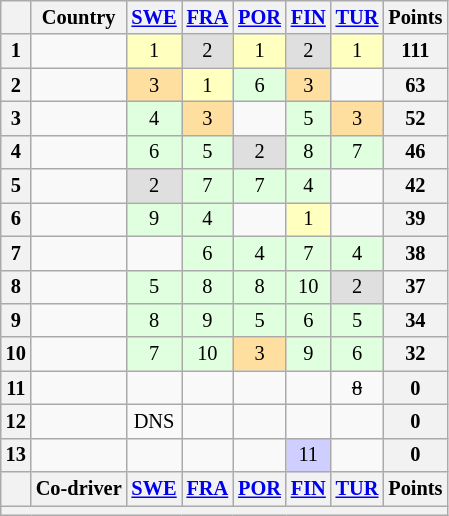<table class="wikitable" style="font-size: 85%; text-align: center;">
<tr valign="top">
<th valign="middle"></th>
<th valign="middle">Country</th>
<th><a href='#'>SWE</a><br></th>
<th><a href='#'>FRA</a><br></th>
<th><a href='#'>POR</a><br></th>
<th><a href='#'>FIN</a><br></th>
<th><a href='#'>TUR</a><br></th>
<th valign="middle">Points</th>
</tr>
<tr>
<th>1</th>
<td align="left"></td>
<td style="background:#ffffbf;">1</td>
<td style="background:#dfdfdf;">2</td>
<td style="background:#ffffbf;">1</td>
<td style="background:#dfdfdf;">2</td>
<td style="background:#ffffbf;">1</td>
<th>111</th>
</tr>
<tr>
<th>2</th>
<td align="left"></td>
<td style="background:#ffdf9f;">3</td>
<td style="background:#ffffbf;">1</td>
<td style="background:#dfffdf;">6</td>
<td style="background:#ffdf9f;">3</td>
<td></td>
<th>63</th>
</tr>
<tr>
<th>3</th>
<td align="left"></td>
<td style="background:#dfffdf;">4</td>
<td style="background:#ffdf9f;">3</td>
<td></td>
<td style="background:#dfffdf;">5</td>
<td style="background:#ffdf9f;">3</td>
<th>52</th>
</tr>
<tr>
<th>4</th>
<td align="left"></td>
<td style="background:#dfffdf;">6</td>
<td style="background:#dfffdf;">5</td>
<td style="background:#dfdfdf;">2</td>
<td style="background:#dfffdf;">8</td>
<td style="background:#dfffdf;">7</td>
<th>46</th>
</tr>
<tr>
<th>5</th>
<td align="left"></td>
<td style="background:#dfdfdf;">2</td>
<td style="background:#dfffdf;">7</td>
<td style="background:#dfffdf;">7</td>
<td style="background:#dfffdf;">4</td>
<td></td>
<th>42</th>
</tr>
<tr>
<th>6</th>
<td align="left"></td>
<td style="background:#dfffdf;">9</td>
<td style="background:#dfffdf;">4</td>
<td></td>
<td style="background:#ffffbf;">1</td>
<td></td>
<th>39</th>
</tr>
<tr>
<th>7</th>
<td align="left"></td>
<td></td>
<td style="background:#dfffdf;">6</td>
<td style="background:#dfffdf;">4</td>
<td style="background:#dfffdf;">7</td>
<td style="background:#dfffdf;">4</td>
<th>38</th>
</tr>
<tr>
<th>8</th>
<td align="left"></td>
<td style="background:#dfffdf;">5</td>
<td style="background:#dfffdf;">8</td>
<td style="background:#dfffdf;">8</td>
<td style="background:#dfffdf;">10</td>
<td style="background:#dfdfdf;">2</td>
<th>37</th>
</tr>
<tr>
<th>9</th>
<td align="left"></td>
<td style="background:#dfffdf;">8</td>
<td style="background:#dfffdf;">9</td>
<td style="background:#dfffdf;">5</td>
<td style="background:#dfffdf;">6</td>
<td style="background:#dfffdf;">5</td>
<th>34</th>
</tr>
<tr>
<th>10</th>
<td align="left"></td>
<td style="background:#dfffdf;">7</td>
<td style="background:#dfffdf;">10</td>
<td style="background:#ffdf9f;">3</td>
<td style="background:#dfffdf;">9</td>
<td style="background:#dfffdf;">6</td>
<th>32</th>
</tr>
<tr>
<th>11</th>
<td align="left"></td>
<td></td>
<td></td>
<td></td>
<td></td>
<td><s>8</s></td>
<th>0</th>
</tr>
<tr>
<th>12</th>
<td align="left"></td>
<td>DNS</td>
<td></td>
<td></td>
<td></td>
<td></td>
<th>0</th>
</tr>
<tr>
<th>13</th>
<td align="left"></td>
<td></td>
<td></td>
<td></td>
<td style="background:#cfcfff;">11</td>
<td></td>
<th>0</th>
</tr>
<tr valign="top">
<th valign="middle"></th>
<th valign="middle">Co-driver</th>
<th><a href='#'>SWE</a><br></th>
<th><a href='#'>FRA</a><br></th>
<th><a href='#'>POR</a><br></th>
<th><a href='#'>FIN</a><br></th>
<th><a href='#'>TUR</a><br></th>
<th valign="middle">Points</th>
</tr>
<tr>
<th colspan="10"></th>
</tr>
</table>
